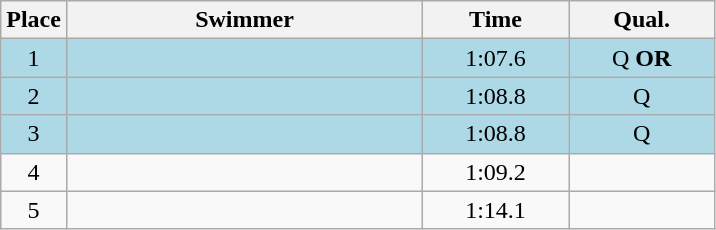<table class=wikitable style="text-align:center">
<tr>
<th>Place</th>
<th width=230>Swimmer</th>
<th width=90>Time</th>
<th width=90>Qual.</th>
</tr>
<tr bgcolor=lightblue>
<td>1</td>
<td align=left></td>
<td>1:07.6</td>
<td>Q <strong>OR</strong></td>
</tr>
<tr bgcolor=lightblue>
<td>2</td>
<td align=left></td>
<td>1:08.8</td>
<td>Q</td>
</tr>
<tr bgcolor=lightblue>
<td>3</td>
<td align=left></td>
<td>1:08.8</td>
<td>Q</td>
</tr>
<tr>
<td>4</td>
<td align=left></td>
<td>1:09.2</td>
<td></td>
</tr>
<tr>
<td>5</td>
<td align=left></td>
<td>1:14.1</td>
<td></td>
</tr>
</table>
